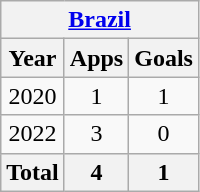<table class="wikitable" style="text-align:center">
<tr>
<th colspan=3><a href='#'>Brazil</a></th>
</tr>
<tr>
<th>Year</th>
<th>Apps</th>
<th>Goals</th>
</tr>
<tr>
<td>2020</td>
<td>1</td>
<td>1</td>
</tr>
<tr>
<td>2022</td>
<td>3</td>
<td>0</td>
</tr>
<tr>
<th>Total</th>
<th>4</th>
<th>1</th>
</tr>
</table>
